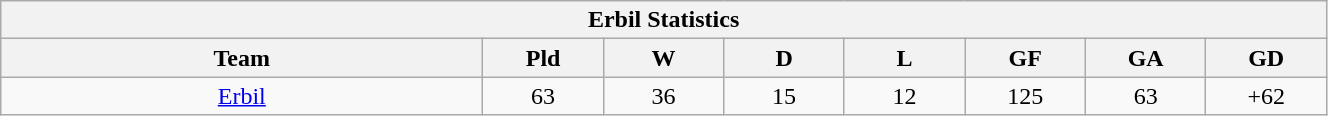<table width=70% class="wikitable" style="text-align:">
<tr>
<th colspan=9>Erbil Statistics</th>
</tr>
<tr>
<th width=20%>Team</th>
<th width=5%>Pld</th>
<th width=5%>W</th>
<th width=5%>D</th>
<th width=5%>L</th>
<th width=5%>GF</th>
<th width=5%>GA</th>
<th width=5%>GD</th>
</tr>
<tr align=center>
<td align=center> <a href='#'>Erbil</a></td>
<td>63</td>
<td>36</td>
<td>15</td>
<td>12</td>
<td>125</td>
<td>63</td>
<td>+62</td>
</tr>
</table>
